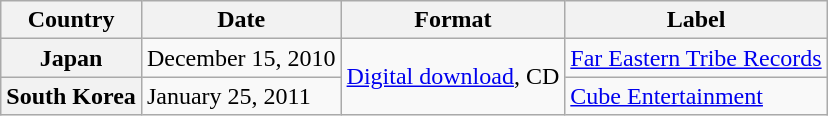<table class="wikitable plainrowheaders">
<tr>
<th scope="col">Country</th>
<th>Date</th>
<th>Format</th>
<th>Label</th>
</tr>
<tr>
<th scope="row" rowspan="1">Japan</th>
<td>December 15, 2010</td>
<td rowspan="2" scope="row"><a href='#'>Digital download</a>, CD</td>
<td scope="row"><a href='#'>Far Eastern Tribe Records</a></td>
</tr>
<tr>
<th scope="row" rowspan="1">South Korea</th>
<td>January 25, 2011</td>
<td><a href='#'>Cube Entertainment</a></td>
</tr>
</table>
